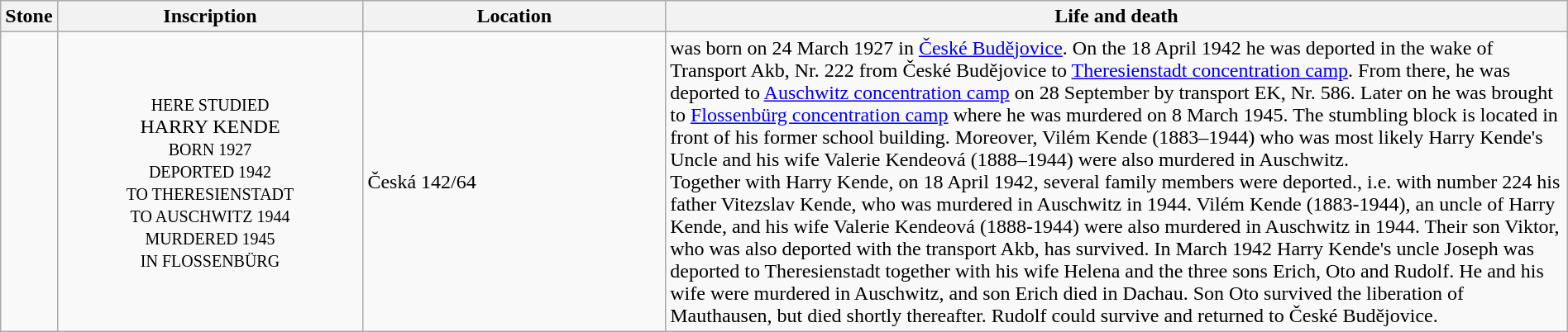<table class="wikitable sortable toptextcells" style="width:100%">
<tr>
<th class="hintergrundfarbe6 unsortable" width="120px">Stone</th>
<th class="hintergrundfarbe6" style ="width:20%;">Inscription</th>
<th class="hintergrundfarbe6" data-sort-type="text" style ="width:20%;">Location</th>
<th class="hintergrundfarbe6 unsortable" style="width:100%;">Life and death</th>
</tr>
<tr>
<td></td>
<td style="text-align:center"><div><small>HERE STUDIED</small><br>HARRY KENDE<br><small>BORN 1927<br>DEPORTED 1942<br>TO THERESIENSTADT<br>TO AUSCHWITZ 1944<br>MURDERED 1945<br>IN FLOSSENBÜRG</small></div></td>
<td>Česká 142/64 <br></td>
<td><strong></strong> was born on 24 March 1927 in <a href='#'>České Budějovice</a>. On the 18  April 1942 he was deported in the wake of Transport Akb, Nr. 222 from České Budějovice to <a href='#'>Theresienstadt concentration camp</a>. From there, he was deported to <a href='#'>Auschwitz concentration camp</a> on 28 September by transport EK, Nr. 586. Later on he was brought to <a href='#'>Flossenbürg concentration camp</a> where he was murdered on 8 March 1945. The stumbling block is located in front of his former school building. Moreover, Vilém Kende (1883–1944) who was most likely Harry Kende's Uncle and his wife Valerie Kendeová (1888–1944) were also murdered in Auschwitz.<br>Together with Harry Kende, on 18 April 1942, several family members were deported., i.e. with number 224 his father Vitezslav Kende, who was murdered in Auschwitz in 1944. Vilém Kende (1883-1944), an uncle of Harry Kende, and his wife Valerie Kendeová (1888-1944) were also murdered in Auschwitz in 1944. Their son Viktor, who was also deported with the transport Akb, has survived. In March 1942 Harry Kende's uncle Joseph was deported to Theresienstadt together with his wife Helena and the three sons Erich, Oto and Rudolf. He and his wife were murdered in Auschwitz, and son Erich died in Dachau. Son Oto survived the liberation of Mauthausen, but died shortly thereafter. Rudolf could survive and returned to České Budějovice.</td>
</tr>
</table>
